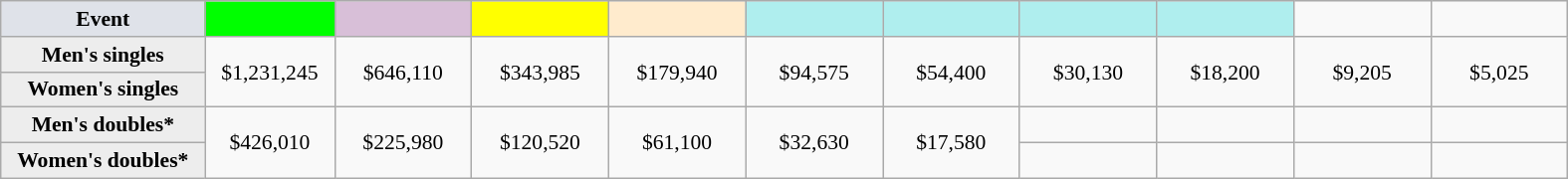<table class="wikitable nowrap" style=font-size:90%;text-align:center>
<tr>
<td style="width:130px; background:#dfe2e9;"><strong>Event</strong></td>
<td style="width:80px; background:lime;"></td>
<td style="width:85px; background:thistle;"></td>
<td style="width:85px; background:#ff0;"></td>
<td style="width:85px; background:#ffebcd;"></td>
<td style="width:85px; background:#afeeee;"></td>
<td style="width:85px; background:#afeeee;"></td>
<td style="width:85px; background:#afeeee;"></td>
<td style="width:85px; background:#afeeee;"></td>
<td width=85></td>
<td width=85></td>
</tr>
<tr>
<th style=background:#ededed>Men's singles</th>
<td rowspan=2>$1,231,245</td>
<td rowspan=2>$646,110</td>
<td rowspan=2>$343,985</td>
<td rowspan=2>$179,940</td>
<td rowspan=2>$94,575</td>
<td rowspan=2>$54,400</td>
<td rowspan=2>$30,130</td>
<td rowspan=2>$18,200</td>
<td rowspan=2>$9,205</td>
<td rowspan=2>$5,025</td>
</tr>
<tr>
<th style=background:#ededed>Women's singles</th>
</tr>
<tr>
<th style=background:#ededed>Men's doubles*</th>
<td rowspan=2>$426,010</td>
<td rowspan=2>$225,980</td>
<td rowspan=2>$120,520</td>
<td rowspan=2>$61,100</td>
<td rowspan=2>$32,630</td>
<td rowspan=2>$17,580</td>
<td></td>
<td></td>
<td></td>
<td></td>
</tr>
<tr>
<th style=background:#ededed>Women's doubles*</th>
<td></td>
<td></td>
<td></td>
<td></td>
</tr>
</table>
